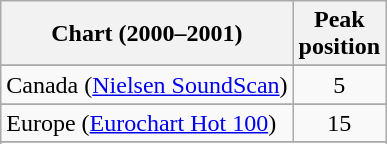<table class="wikitable sortable">
<tr>
<th>Chart (2000–2001)</th>
<th>Peak<br>position</th>
</tr>
<tr>
</tr>
<tr>
</tr>
<tr>
</tr>
<tr>
<td>Canada (<a href='#'>Nielsen SoundScan</a>)</td>
<td align="center">5</td>
</tr>
<tr>
</tr>
<tr>
<td>Europe (<a href='#'>Eurochart Hot 100</a>)</td>
<td align="center">15</td>
</tr>
<tr>
</tr>
<tr>
</tr>
<tr>
</tr>
<tr>
</tr>
<tr>
</tr>
<tr>
</tr>
<tr>
</tr>
<tr>
</tr>
<tr>
</tr>
<tr>
</tr>
<tr>
</tr>
<tr>
</tr>
</table>
